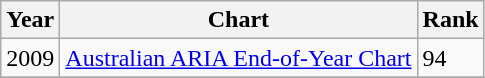<table class="wikitable">
<tr>
<th>Year</th>
<th>Chart</th>
<th>Rank</th>
</tr>
<tr>
<td>2009</td>
<td><a href='#'>Australian ARIA End-of-Year Chart</a></td>
<td>94</td>
</tr>
<tr>
</tr>
</table>
